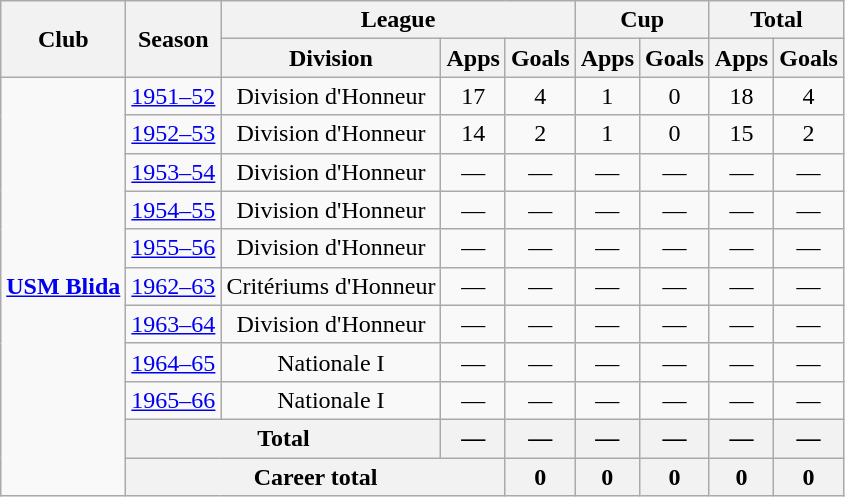<table class="wikitable" style="text-align: center">
<tr>
<th rowspan="2">Club</th>
<th rowspan="2">Season</th>
<th colspan="3">League</th>
<th colspan="2">Cup</th>
<th colspan="2">Total</th>
</tr>
<tr>
<th>Division</th>
<th>Apps</th>
<th>Goals</th>
<th>Apps</th>
<th>Goals</th>
<th>Apps</th>
<th>Goals</th>
</tr>
<tr>
<td rowspan="11" valign="center"><strong><a href='#'>USM Blida</a></strong></td>
<td><a href='#'>1951–52</a></td>
<td>Division d'Honneur</td>
<td>17</td>
<td>4</td>
<td>1</td>
<td>0</td>
<td>18</td>
<td>4</td>
</tr>
<tr>
<td><a href='#'>1952–53</a></td>
<td>Division d'Honneur</td>
<td>14</td>
<td>2</td>
<td>1</td>
<td>0</td>
<td>15</td>
<td>2</td>
</tr>
<tr>
<td><a href='#'>1953–54</a></td>
<td>Division d'Honneur</td>
<td>—</td>
<td>—</td>
<td>—</td>
<td>—</td>
<td>—</td>
<td>—</td>
</tr>
<tr>
<td><a href='#'>1954–55</a></td>
<td>Division d'Honneur</td>
<td>—</td>
<td>—</td>
<td>—</td>
<td>—</td>
<td>—</td>
<td>—</td>
</tr>
<tr>
<td><a href='#'>1955–56</a></td>
<td>Division d'Honneur</td>
<td>—</td>
<td>—</td>
<td>—</td>
<td>—</td>
<td>—</td>
<td>—</td>
</tr>
<tr>
<td><a href='#'>1962–63</a></td>
<td>Critériums d'Honneur</td>
<td>—</td>
<td>—</td>
<td>—</td>
<td>—</td>
<td>—</td>
<td>—</td>
</tr>
<tr>
<td><a href='#'>1963–64</a></td>
<td>Division d'Honneur</td>
<td>—</td>
<td>—</td>
<td>—</td>
<td>—</td>
<td>—</td>
<td>—</td>
</tr>
<tr>
<td><a href='#'>1964–65</a></td>
<td>Nationale I</td>
<td>—</td>
<td>—</td>
<td>—</td>
<td>—</td>
<td>—</td>
<td>—</td>
</tr>
<tr>
<td><a href='#'>1965–66</a></td>
<td>Nationale I</td>
<td>—</td>
<td>—</td>
<td>—</td>
<td>—</td>
<td>—</td>
<td>—</td>
</tr>
<tr>
<th colspan="2">Total</th>
<th>—</th>
<th>—</th>
<th>—</th>
<th>—</th>
<th>—</th>
<th>—</th>
</tr>
<tr>
<th colspan="3">Career total</th>
<th>0</th>
<th>0</th>
<th>0</th>
<th>0</th>
<th>0</th>
</tr>
</table>
